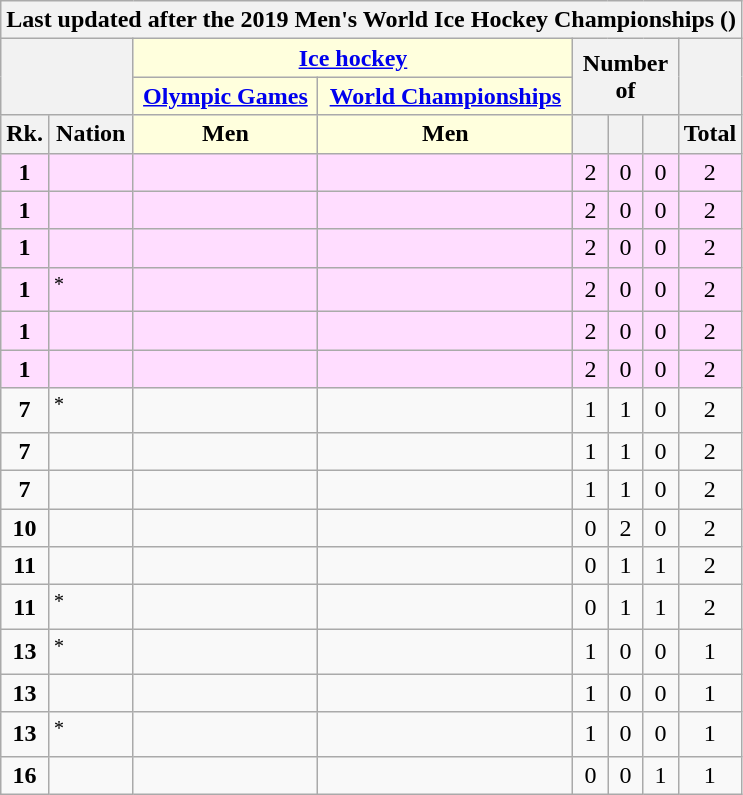<table class="wikitable" style="margin-top: 0em; text-align: center; font-size: 100%;">
<tr>
<th colspan="8">Last updated after the 2019 Men's World Ice Hockey Championships ()</th>
</tr>
<tr>
<th rowspan="2" colspan="2"></th>
<th colspan="2" style="background: #ffd;"><a href='#'>Ice hockey</a></th>
<th rowspan="2" colspan="3">Number of</th>
<th rowspan="2"></th>
</tr>
<tr>
<th style="background: #ffd;"><a href='#'>Olympic Games</a></th>
<th style="background: #ffd;"><a href='#'>World Championships</a></th>
</tr>
<tr>
<th style="width: 1em;">Rk.</th>
<th>Nation</th>
<th style="background: #ffd;">Men</th>
<th style="background: #ffd;">Men</th>
<th style="width: 1em;"></th>
<th style="width: 1em;"></th>
<th style="width: 1em;"></th>
<th style="width: 1em;">Total</th>
</tr>
<tr style="background: #fdf;">
<td><strong>1</strong></td>
<td style="text-align: left;"></td>
<td></td>
<td></td>
<td>2</td>
<td>0</td>
<td>0</td>
<td>2</td>
</tr>
<tr style="background: #fdf;">
<td><strong>1</strong></td>
<td style="text-align: left;"></td>
<td></td>
<td></td>
<td>2</td>
<td>0</td>
<td>0</td>
<td>2</td>
</tr>
<tr style="background: #fdf;">
<td><strong>1</strong></td>
<td style="text-align: left;"></td>
<td></td>
<td></td>
<td>2</td>
<td>0</td>
<td>0</td>
<td>2</td>
</tr>
<tr style="background: #fdf;">
<td><strong>1</strong></td>
<td style="text-align: left;"><em></em><sup>*</sup></td>
<td></td>
<td></td>
<td>2</td>
<td>0</td>
<td>0</td>
<td>2</td>
</tr>
<tr style="background: #fdf;">
<td><strong>1</strong></td>
<td style="text-align: left;"></td>
<td></td>
<td></td>
<td>2</td>
<td>0</td>
<td>0</td>
<td>2</td>
</tr>
<tr style="background: #fdf;">
<td><strong>1</strong></td>
<td style="text-align: left;"></td>
<td></td>
<td></td>
<td>2</td>
<td>0</td>
<td>0</td>
<td>2</td>
</tr>
<tr>
<td><strong>7</strong></td>
<td style="text-align: left;"><em></em><sup>*</sup></td>
<td></td>
<td></td>
<td>1</td>
<td>1</td>
<td>0</td>
<td>2</td>
</tr>
<tr>
<td><strong>7</strong></td>
<td style="text-align: left;"></td>
<td></td>
<td></td>
<td>1</td>
<td>1</td>
<td>0</td>
<td>2</td>
</tr>
<tr>
<td><strong>7</strong></td>
<td style="text-align: left;"></td>
<td></td>
<td></td>
<td>1</td>
<td>1</td>
<td>0</td>
<td>2</td>
</tr>
<tr>
<td><strong>10</strong></td>
<td style="text-align: left;"></td>
<td></td>
<td></td>
<td>0</td>
<td>2</td>
<td>0</td>
<td>2</td>
</tr>
<tr>
<td><strong>11</strong></td>
<td style="text-align: left;"></td>
<td></td>
<td></td>
<td>0</td>
<td>1</td>
<td>1</td>
<td>2</td>
</tr>
<tr>
<td><strong>11</strong></td>
<td style="text-align: left;"><em></em><sup>*</sup></td>
<td></td>
<td></td>
<td>0</td>
<td>1</td>
<td>1</td>
<td>2</td>
</tr>
<tr>
<td><strong>13</strong></td>
<td style="text-align: left;"><em></em><sup>*</sup></td>
<td></td>
<td></td>
<td>1</td>
<td>0</td>
<td>0</td>
<td>1</td>
</tr>
<tr>
<td><strong>13</strong></td>
<td style="text-align: left;"></td>
<td></td>
<td></td>
<td>1</td>
<td>0</td>
<td>0</td>
<td>1</td>
</tr>
<tr>
<td><strong>13</strong></td>
<td style="text-align: left;"><em></em><sup>*</sup></td>
<td></td>
<td></td>
<td>1</td>
<td>0</td>
<td>0</td>
<td>1</td>
</tr>
<tr>
<td><strong>16</strong></td>
<td style="text-align: left;"></td>
<td></td>
<td></td>
<td>0</td>
<td>0</td>
<td>1</td>
<td>1</td>
</tr>
</table>
